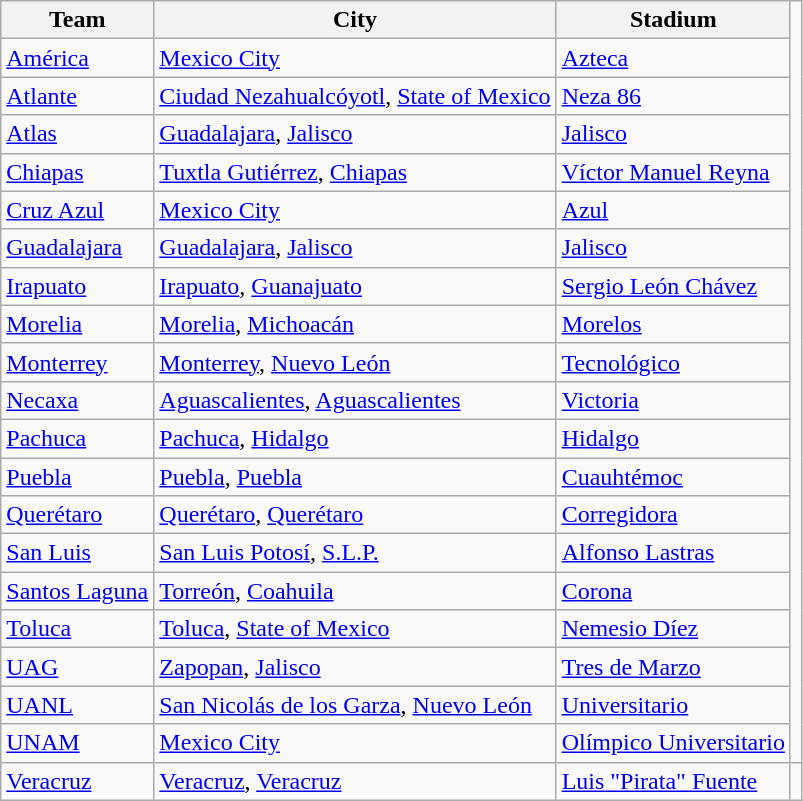<table class="wikitable" class="toccolours sortable">
<tr>
<th>Team</th>
<th>City</th>
<th>Stadium</th>
</tr>
<tr>
<td><a href='#'>América</a></td>
<td><a href='#'>Mexico City</a></td>
<td><a href='#'>Azteca</a></td>
</tr>
<tr>
<td><a href='#'>Atlante</a></td>
<td><a href='#'>Ciudad Nezahualcóyotl</a>, <a href='#'>State of Mexico</a></td>
<td><a href='#'>Neza 86</a></td>
</tr>
<tr>
<td><a href='#'>Atlas</a></td>
<td><a href='#'>Guadalajara</a>, <a href='#'>Jalisco</a></td>
<td><a href='#'>Jalisco</a></td>
</tr>
<tr>
<td><a href='#'>Chiapas</a></td>
<td><a href='#'>Tuxtla Gutiérrez</a>, <a href='#'>Chiapas</a></td>
<td><a href='#'>Víctor Manuel Reyna</a></td>
</tr>
<tr>
<td><a href='#'>Cruz Azul</a></td>
<td><a href='#'>Mexico City</a></td>
<td><a href='#'>Azul</a></td>
</tr>
<tr>
<td><a href='#'>Guadalajara</a></td>
<td><a href='#'>Guadalajara</a>, <a href='#'>Jalisco</a></td>
<td><a href='#'>Jalisco</a></td>
</tr>
<tr>
<td><a href='#'>Irapuato</a></td>
<td><a href='#'>Irapuato</a>, <a href='#'>Guanajuato</a></td>
<td><a href='#'>Sergio León Chávez</a></td>
</tr>
<tr>
<td><a href='#'>Morelia</a></td>
<td><a href='#'>Morelia</a>, <a href='#'>Michoacán</a></td>
<td><a href='#'>Morelos</a></td>
</tr>
<tr>
<td><a href='#'>Monterrey</a></td>
<td><a href='#'>Monterrey</a>, <a href='#'>Nuevo León</a></td>
<td><a href='#'>Tecnológico</a></td>
</tr>
<tr>
<td><a href='#'>Necaxa</a></td>
<td><a href='#'>Aguascalientes</a>, <a href='#'>Aguascalientes</a></td>
<td><a href='#'>Victoria</a></td>
</tr>
<tr>
<td><a href='#'>Pachuca</a></td>
<td><a href='#'>Pachuca</a>, <a href='#'>Hidalgo</a></td>
<td><a href='#'>Hidalgo</a></td>
</tr>
<tr>
<td><a href='#'>Puebla</a></td>
<td><a href='#'>Puebla</a>, <a href='#'>Puebla</a></td>
<td><a href='#'>Cuauhtémoc</a></td>
</tr>
<tr>
<td><a href='#'>Querétaro</a></td>
<td><a href='#'>Querétaro</a>, <a href='#'>Querétaro</a></td>
<td><a href='#'>Corregidora</a></td>
</tr>
<tr>
<td><a href='#'>San Luis</a></td>
<td><a href='#'>San Luis Potosí</a>, <a href='#'>S.L.P.</a></td>
<td><a href='#'>Alfonso Lastras</a></td>
</tr>
<tr>
<td><a href='#'>Santos Laguna</a></td>
<td><a href='#'>Torreón</a>, <a href='#'>Coahuila</a></td>
<td><a href='#'>Corona</a></td>
</tr>
<tr>
<td><a href='#'>Toluca</a></td>
<td><a href='#'>Toluca</a>, <a href='#'>State of Mexico</a></td>
<td><a href='#'>Nemesio Díez</a></td>
</tr>
<tr>
<td><a href='#'>UAG</a></td>
<td><a href='#'>Zapopan</a>, <a href='#'>Jalisco</a></td>
<td><a href='#'>Tres de Marzo</a></td>
</tr>
<tr>
<td><a href='#'>UANL</a></td>
<td><a href='#'>San Nicolás de los Garza</a>, <a href='#'>Nuevo León</a></td>
<td><a href='#'>Universitario</a></td>
</tr>
<tr>
<td><a href='#'>UNAM</a></td>
<td><a href='#'>Mexico City</a></td>
<td><a href='#'>Olímpico Universitario</a></td>
</tr>
<tr>
<td><a href='#'>Veracruz</a></td>
<td><a href='#'>Veracruz</a>, <a href='#'>Veracruz</a></td>
<td><a href='#'>Luis "Pirata" Fuente</a></td>
<td></td>
</tr>
</table>
